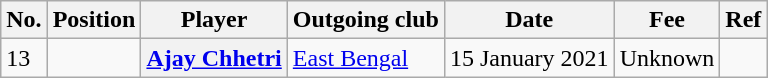<table class="wikitable plainrowheaders" style="text-align:center; text-align:left">
<tr>
<th>No.</th>
<th scope="col">Position</th>
<th scope="col">Player</th>
<th scope="col">Outgoing club</th>
<th scope="col">Date</th>
<th scope="col">Fee</th>
<th scope="col">Ref</th>
</tr>
<tr>
<td>13</td>
<td></td>
<th scope="row"> <a href='#'>Ajay Chhetri</a></th>
<td> <a href='#'>East Bengal</a></td>
<td>15 January 2021</td>
<td>Unknown</td>
<td></td>
</tr>
</table>
